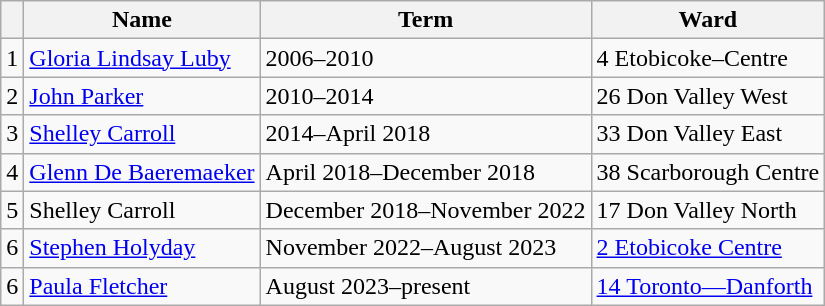<table class="wikitable">
<tr>
<th></th>
<th>Name</th>
<th>Term</th>
<th>Ward</th>
</tr>
<tr>
<td>1</td>
<td><a href='#'>Gloria Lindsay Luby</a></td>
<td>2006–2010</td>
<td>4 Etobicoke–Centre</td>
</tr>
<tr>
<td>2</td>
<td><a href='#'>John Parker</a></td>
<td>2010–2014</td>
<td>26 Don Valley West</td>
</tr>
<tr>
<td>3</td>
<td><a href='#'>Shelley Carroll</a></td>
<td>2014–April 2018</td>
<td>33 Don Valley East</td>
</tr>
<tr>
<td>4</td>
<td><a href='#'>Glenn De Baeremaeker</a></td>
<td>April 2018–December 2018</td>
<td>38 Scarborough Centre</td>
</tr>
<tr>
<td>5</td>
<td>Shelley Carroll</td>
<td>December 2018–November 2022</td>
<td>17 Don Valley North</td>
</tr>
<tr>
<td>6</td>
<td><a href='#'>Stephen Holyday</a></td>
<td>November 2022–August 2023</td>
<td><a href='#'>2 Etobicoke Centre</a></td>
</tr>
<tr>
<td>6</td>
<td><a href='#'>Paula Fletcher</a></td>
<td>August 2023–present</td>
<td><a href='#'>14 Toronto—Danforth</a></td>
</tr>
</table>
